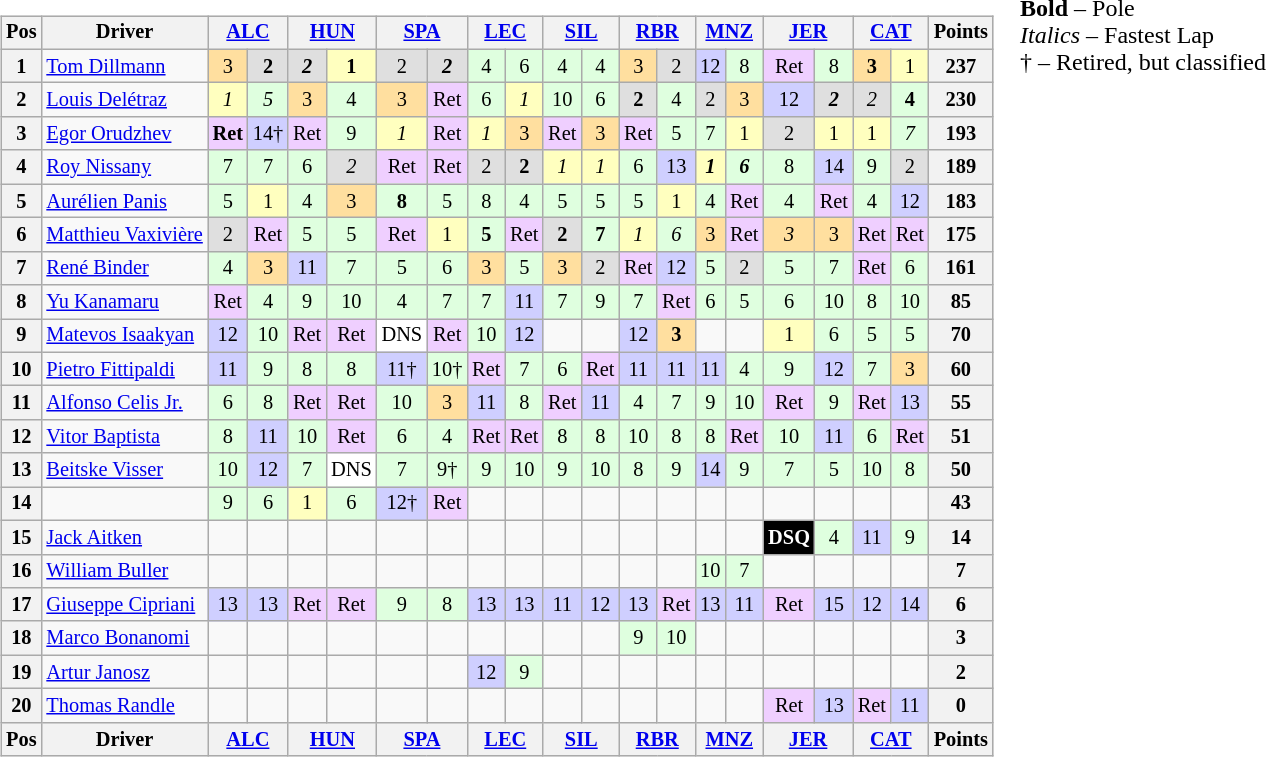<table>
<tr>
<td><br><table class="wikitable" style="font-size: 85%; text-align:center">
<tr valign="top">
<th valign="middle">Pos</th>
<th valign="middle">Driver</th>
<th colspan=2><a href='#'>ALC</a><br></th>
<th colspan=2><a href='#'>HUN</a><br></th>
<th colspan=2><a href='#'>SPA</a><br></th>
<th colspan=2><a href='#'>LEC</a><br></th>
<th colspan=2><a href='#'>SIL</a><br></th>
<th colspan=2><a href='#'>RBR</a><br></th>
<th colspan=2><a href='#'>MNZ</a><br></th>
<th colspan=2><a href='#'>JER</a><br></th>
<th colspan=2><a href='#'>CAT</a><br></th>
<th valign="middle">Points</th>
</tr>
<tr>
<th>1</th>
<td align=left> <a href='#'>Tom Dillmann</a></td>
<td style="background:#FFDF9F;">3</td>
<td style="background:#DFDFDF;"><strong>2</strong></td>
<td style="background:#DFDFDF;"><strong><em>2</em></strong></td>
<td style="background:#FFFFBF;"><strong>1</strong></td>
<td style="background:#DFDFDF;">2</td>
<td style="background:#DFDFDF;"><strong><em>2</em></strong></td>
<td style="background:#DFFFDF;">4</td>
<td style="background:#DFFFDF;">6</td>
<td style="background:#DFFFDF;">4</td>
<td style="background:#DFFFDF;">4</td>
<td style="background:#FFDF9F;">3</td>
<td style="background:#DFDFDF;">2</td>
<td style="background:#CFCFFF;">12</td>
<td style="background:#DFFFDF;">8</td>
<td style="background:#EFCFFF;">Ret</td>
<td style="background:#DFFFDF;">8</td>
<td style="background:#FFDF9F;"><strong>3</strong></td>
<td style="background:#FFFFBF;">1</td>
<th>237</th>
</tr>
<tr>
<th>2</th>
<td align=left> <a href='#'>Louis Delétraz</a></td>
<td style="background:#FFFFBF;"><em>1</em></td>
<td style="background:#DFFFDF;"><em>5</em></td>
<td style="background:#FFDF9F;">3</td>
<td style="background:#DFFFDF;">4</td>
<td style="background:#FFDF9F;">3</td>
<td style="background:#EFCFFF;">Ret</td>
<td style="background:#DFFFDF;">6</td>
<td style="background:#FFFFBF;"><em>1</em></td>
<td style="background:#DFFFDF;">10</td>
<td style="background:#DFFFDF;">6</td>
<td style="background:#DFDFDF;"><strong>2</strong></td>
<td style="background:#DFFFDF;">4</td>
<td style="background:#DFDFDF;">2</td>
<td style="background:#FFDF9F;">3</td>
<td style="background:#CFCFFF;">12</td>
<td style="background:#DFDFDF;"><strong><em>2</em></strong></td>
<td style="background:#DFDFDF;"><em>2</em></td>
<td style="background:#DFFFDF;"><strong>4</strong></td>
<th>230</th>
</tr>
<tr>
<th>3</th>
<td align=left> <a href='#'>Egor Orudzhev</a></td>
<td style="background:#EFCFFF;"><strong>Ret</strong></td>
<td style="background:#CFCFFF;">14†</td>
<td style="background:#EFCFFF;">Ret</td>
<td style="background:#DFFFDF;">9</td>
<td style="background:#FFFFBF;"><em>1</em></td>
<td style="background:#EFCFFF;">Ret</td>
<td style="background:#FFFFBF;"><em>1</em></td>
<td style="background:#FFDF9F;">3</td>
<td style="background:#EFCFFF;">Ret</td>
<td style="background:#FFDF9F;">3</td>
<td style="background:#EFCFFF;">Ret</td>
<td style="background:#DFFFDF;">5</td>
<td style="background:#DFFFDF;">7</td>
<td style="background:#FFFFBF;">1</td>
<td style="background:#DFDFDF;">2</td>
<td style="background:#FFFFBF;">1</td>
<td style="background:#FFFFBF;">1</td>
<td style="background:#DFFFDF;"><em>7</em></td>
<th>193</th>
</tr>
<tr>
<th>4</th>
<td align=left> <a href='#'>Roy Nissany</a></td>
<td style="background:#DFFFDF;">7</td>
<td style="background:#DFFFDF;">7</td>
<td style="background:#DFFFDF;">6</td>
<td style="background:#DFDFDF;"><em>2</em></td>
<td style="background:#EFCFFF;">Ret</td>
<td style="background:#EFCFFF;">Ret</td>
<td style="background:#DFDFDF;">2</td>
<td style="background:#DFDFDF;"><strong>2</strong></td>
<td style="background:#FFFFBF;"><em>1</em></td>
<td style="background:#FFFFBF;"><em>1</em></td>
<td style="background:#DFFFDF;">6</td>
<td style="background:#CFCFFF;">13</td>
<td style="background:#FFFFBF;"><strong><em>1</em></strong></td>
<td style="background:#DFFFDF;"><strong><em>6</em></strong></td>
<td style="background:#DFFFDF;">8</td>
<td style="background:#CFCFFF;">14</td>
<td style="background:#DFFFDF;">9</td>
<td style="background:#DFDFDF;">2</td>
<th>189</th>
</tr>
<tr>
<th>5</th>
<td align=left> <a href='#'>Aurélien Panis</a></td>
<td style="background:#DFFFDF;">5</td>
<td style="background:#FFFFBF;">1</td>
<td style="background:#DFFFDF;">4</td>
<td style="background:#FFDF9F;">3</td>
<td style="background:#DFFFDF;"><strong>8</strong></td>
<td style="background:#DFFFDF;">5</td>
<td style="background:#DFFFDF;">8</td>
<td style="background:#DFFFDF;">4</td>
<td style="background:#DFFFDF;">5</td>
<td style="background:#DFFFDF;">5</td>
<td style="background:#DFFFDF;">5</td>
<td style="background:#FFFFBF;">1</td>
<td style="background:#DFFFDF;">4</td>
<td style="background:#EFCFFF;">Ret</td>
<td style="background:#DFFFDF;">4</td>
<td style="background:#EFCFFF;">Ret</td>
<td style="background:#DFFFDF;">4</td>
<td style="background:#CFCFFF;">12</td>
<th>183</th>
</tr>
<tr>
<th>6</th>
<td align=left> <a href='#'>Matthieu Vaxivière</a></td>
<td style="background:#DFDFDF;">2</td>
<td style="background:#EFCFFF;">Ret</td>
<td style="background:#DFFFDF;">5</td>
<td style="background:#DFFFDF;">5</td>
<td style="background:#EFCFFF;">Ret</td>
<td style="background:#FFFFBF;">1</td>
<td style="background:#DFFFDF;"><strong>5</strong></td>
<td style="background:#EFCFFF;">Ret</td>
<td style="background:#DFDFDF;"><strong>2</strong></td>
<td style="background:#DFFFDF;"><strong>7</strong></td>
<td style="background:#FFFFBF;"><em>1</em></td>
<td style="background:#DFFFDF;"><em>6</em></td>
<td style="background:#FFDF9F;">3</td>
<td style="background:#EFCFFF;">Ret</td>
<td style="background:#FFDF9F;"><em>3</em></td>
<td style="background:#FFDF9F;">3</td>
<td style="background:#EFCFFF;">Ret</td>
<td style="background:#EFCFFF;">Ret</td>
<th>175</th>
</tr>
<tr>
<th>7</th>
<td align=left> <a href='#'>René Binder</a></td>
<td style="background:#DFFFDF;">4</td>
<td style="background:#FFDF9F;">3</td>
<td style="background:#CFCFFF;">11</td>
<td style="background:#DFFFDF;">7</td>
<td style="background:#DFFFDF;">5</td>
<td style="background:#DFFFDF;">6</td>
<td style="background:#FFDF9F;">3</td>
<td style="background:#DFFFDF;">5</td>
<td style="background:#FFDF9F;">3</td>
<td style="background:#DFDFDF;">2</td>
<td style="background:#EFCFFF;">Ret</td>
<td style="background:#CFCFFF;">12</td>
<td style="background:#DFFFDF;">5</td>
<td style="background:#DFDFDF;">2</td>
<td style="background:#DFFFDF;">5</td>
<td style="background:#DFFFDF;">7</td>
<td style="background:#EFCFFF;">Ret</td>
<td style="background:#DFFFDF;">6</td>
<th>161</th>
</tr>
<tr>
<th>8</th>
<td align=left> <a href='#'>Yu Kanamaru</a></td>
<td style="background:#EFCFFF;">Ret</td>
<td style="background:#DFFFDF;">4</td>
<td style="background:#DFFFDF;">9</td>
<td style="background:#DFFFDF;">10</td>
<td style="background:#DFFFDF;">4</td>
<td style="background:#DFFFDF;">7</td>
<td style="background:#DFFFDF;">7</td>
<td style="background:#CFCFFF;">11</td>
<td style="background:#DFFFDF;">7</td>
<td style="background:#DFFFDF;">9</td>
<td style="background:#DFFFDF;">7</td>
<td style="background:#EFCFFF;">Ret</td>
<td style="background:#DFFFDF;">6</td>
<td style="background:#DFFFDF;">5</td>
<td style="background:#DFFFDF;">6</td>
<td style="background:#DFFFDF;">10</td>
<td style="background:#DFFFDF;">8</td>
<td style="background:#DFFFDF;">10</td>
<th>85</th>
</tr>
<tr>
<th>9</th>
<td align=left> <a href='#'>Matevos Isaakyan</a></td>
<td style="background:#CFCFFF;">12</td>
<td style="background:#DFFFDF;">10</td>
<td style="background:#EFCFFF;">Ret</td>
<td style="background:#EFCFFF;">Ret</td>
<td style="background:#FFFFFF;">DNS</td>
<td style="background:#EFCFFF;">Ret</td>
<td style="background:#DFFFDF;">10</td>
<td style="background:#CFCFFF;">12</td>
<td></td>
<td></td>
<td style="background:#CFCFFF;">12</td>
<td style="background:#FFDF9F;"><strong>3</strong></td>
<td></td>
<td></td>
<td style="background:#FFFFBF;">1</td>
<td style="background:#DFFFDF;">6</td>
<td style="background:#DFFFDF;">5</td>
<td style="background:#DFFFDF;">5</td>
<th>70</th>
</tr>
<tr>
<th>10</th>
<td align=left> <a href='#'>Pietro Fittipaldi</a></td>
<td style="background:#CFCFFF;">11</td>
<td style="background:#DFFFDF;">9</td>
<td style="background:#DFFFDF;">8</td>
<td style="background:#DFFFDF;">8</td>
<td style="background:#CFCFFF;">11†</td>
<td style="background:#DFFFDF;">10†</td>
<td style="background:#EFCFFF;">Ret</td>
<td style="background:#DFFFDF;">7</td>
<td style="background:#DFFFDF;">6</td>
<td style="background:#EFCFFF;">Ret</td>
<td style="background:#CFCFFF;">11</td>
<td style="background:#CFCFFF;">11</td>
<td style="background:#CFCFFF;">11</td>
<td style="background:#DFFFDF;">4</td>
<td style="background:#DFFFDF;">9</td>
<td style="background:#CFCFFF;">12</td>
<td style="background:#DFFFDF;">7</td>
<td style="background:#FFDF9F;">3</td>
<th>60</th>
</tr>
<tr>
<th>11</th>
<td align=left> <a href='#'>Alfonso Celis Jr.</a></td>
<td style="background:#DFFFDF;">6</td>
<td style="background:#DFFFDF;">8</td>
<td style="background:#EFCFFF;">Ret</td>
<td style="background:#EFCFFF;">Ret</td>
<td style="background:#DFFFDF;">10</td>
<td style="background:#FFDF9F;">3</td>
<td style="background:#CFCFFF;">11</td>
<td style="background:#DFFFDF;">8</td>
<td style="background:#EFCFFF;">Ret</td>
<td style="background:#CFCFFF;">11</td>
<td style="background:#DFFFDF;">4</td>
<td style="background:#DFFFDF;">7</td>
<td style="background:#DFFFDF;">9</td>
<td style="background:#DFFFDF;">10</td>
<td style="background:#EFCFFF;">Ret</td>
<td style="background:#DFFFDF;">9</td>
<td style="background:#EFCFFF;">Ret</td>
<td style="background:#CFCFFF;">13</td>
<th>55</th>
</tr>
<tr>
<th>12</th>
<td align=left> <a href='#'>Vitor Baptista</a></td>
<td style="background:#DFFFDF;">8</td>
<td style="background:#CFCFFF;">11</td>
<td style="background:#DFFFDF;">10</td>
<td style="background:#EFCFFF;">Ret</td>
<td style="background:#DFFFDF;">6</td>
<td style="background:#DFFFDF;">4</td>
<td style="background:#EFCFFF;">Ret</td>
<td style="background:#EFCFFF;">Ret</td>
<td style="background:#DFFFDF;">8</td>
<td style="background:#DFFFDF;">8</td>
<td style="background:#DFFFDF;">10</td>
<td style="background:#DFFFDF;">8</td>
<td style="background:#DFFFDF;">8</td>
<td style="background:#EFCFFF;">Ret</td>
<td style="background:#DFFFDF;">10</td>
<td style="background:#CFCFFF;">11</td>
<td style="background:#DFFFDF;">6</td>
<td style="background:#EFCFFF;">Ret</td>
<th>51</th>
</tr>
<tr>
<th>13</th>
<td align=left> <a href='#'>Beitske Visser</a></td>
<td style="background:#DFFFDF;">10</td>
<td style="background:#CFCFFF;">12</td>
<td style="background:#DFFFDF;">7</td>
<td style="background:#FFFFFF;">DNS</td>
<td style="background:#DFFFDF;">7</td>
<td style="background:#DFFFDF;">9†</td>
<td style="background:#DFFFDF;">9</td>
<td style="background:#DFFFDF;">10</td>
<td style="background:#DFFFDF;">9</td>
<td style="background:#DFFFDF;">10</td>
<td style="background:#DFFFDF;">8</td>
<td style="background:#DFFFDF;">9</td>
<td style="background:#CFCFFF;">14</td>
<td style="background:#DFFFDF;">9</td>
<td style="background:#DFFFDF;">7</td>
<td style="background:#DFFFDF;">5</td>
<td style="background:#DFFFDF;">10</td>
<td style="background:#DFFFDF;">8</td>
<th>50</th>
</tr>
<tr>
<th>14</th>
<td align=left></td>
<td style="background:#DFFFDF;">9</td>
<td style="background:#DFFFDF;">6</td>
<td style="background:#FFFFBF;">1</td>
<td style="background:#DFFFDF;">6</td>
<td style="background:#CFCFFF;">12†</td>
<td style="background:#EFCFFF;">Ret</td>
<td></td>
<td></td>
<td></td>
<td></td>
<td></td>
<td></td>
<td></td>
<td></td>
<td></td>
<td></td>
<td></td>
<td></td>
<th>43</th>
</tr>
<tr>
<th>15</th>
<td align=left> <a href='#'>Jack Aitken</a></td>
<td></td>
<td></td>
<td></td>
<td></td>
<td></td>
<td></td>
<td></td>
<td></td>
<td></td>
<td></td>
<td></td>
<td></td>
<td></td>
<td></td>
<td style="background:#000000; color:white;"><strong>DSQ</strong></td>
<td style="background:#DFFFDF;">4</td>
<td style="background:#CFCFFF;">11</td>
<td style="background:#DFFFDF;">9</td>
<th>14</th>
</tr>
<tr>
<th>16</th>
<td align=left> <a href='#'>William Buller</a></td>
<td></td>
<td></td>
<td></td>
<td></td>
<td></td>
<td></td>
<td></td>
<td></td>
<td></td>
<td></td>
<td></td>
<td></td>
<td style="background:#DFFFDF;">10</td>
<td style="background:#DFFFDF;">7</td>
<td></td>
<td></td>
<td></td>
<td></td>
<th>7</th>
</tr>
<tr>
<th>17</th>
<td align=left> <a href='#'>Giuseppe Cipriani</a></td>
<td style="background:#CFCFFF;">13</td>
<td style="background:#CFCFFF;">13</td>
<td style="background:#EFCFFF;">Ret</td>
<td style="background:#EFCFFF;">Ret</td>
<td style="background:#DFFFDF;">9</td>
<td style="background:#DFFFDF;">8</td>
<td style="background:#CFCFFF;">13</td>
<td style="background:#CFCFFF;">13</td>
<td style="background:#CFCFFF;">11</td>
<td style="background:#CFCFFF;">12</td>
<td style="background:#CFCFFF;">13</td>
<td style="background:#EFCFFF;">Ret</td>
<td style="background:#CFCFFF;">13</td>
<td style="background:#CFCFFF;">11</td>
<td style="background:#EFCFFF;">Ret</td>
<td style="background:#CFCFFF;">15</td>
<td style="background:#CFCFFF;">12</td>
<td style="background:#CFCFFF;">14</td>
<th>6</th>
</tr>
<tr>
<th>18</th>
<td align=left> <a href='#'>Marco Bonanomi</a></td>
<td></td>
<td></td>
<td></td>
<td></td>
<td></td>
<td></td>
<td></td>
<td></td>
<td></td>
<td></td>
<td style="background:#DFFFDF;">9</td>
<td style="background:#DFFFDF;">10</td>
<td></td>
<td></td>
<td></td>
<td></td>
<td></td>
<td></td>
<th>3</th>
</tr>
<tr>
<th>19</th>
<td align=left> <a href='#'>Artur Janosz</a></td>
<td></td>
<td></td>
<td></td>
<td></td>
<td></td>
<td></td>
<td style="background:#CFCFFF;">12</td>
<td style="background:#DFFFDF;">9</td>
<td></td>
<td></td>
<td></td>
<td></td>
<td></td>
<td></td>
<td></td>
<td></td>
<td></td>
<td></td>
<th>2</th>
</tr>
<tr>
<th>20</th>
<td align=left> <a href='#'>Thomas Randle</a></td>
<td></td>
<td></td>
<td></td>
<td></td>
<td></td>
<td></td>
<td></td>
<td></td>
<td></td>
<td></td>
<td></td>
<td></td>
<td></td>
<td></td>
<td style="background:#EFCFFF;">Ret</td>
<td style="background:#CFCFFF;">13</td>
<td style="background:#EFCFFF;">Ret</td>
<td style="background:#CFCFFF;">11</td>
<th>0</th>
</tr>
<tr valign="top">
<th valign="middle">Pos</th>
<th valign="middle">Driver</th>
<th colspan=2><a href='#'>ALC</a><br></th>
<th colspan=2><a href='#'>HUN</a><br></th>
<th colspan=2><a href='#'>SPA</a><br></th>
<th colspan=2><a href='#'>LEC</a><br></th>
<th colspan=2><a href='#'>SIL</a><br></th>
<th colspan=2><a href='#'>RBR</a><br></th>
<th colspan=2><a href='#'>MNZ</a><br></th>
<th colspan=2><a href='#'>JER</a><br></th>
<th colspan=2><a href='#'>CAT</a><br></th>
<th valign="middle">Points</th>
</tr>
</table>
</td>
<td valign="top"><br>
<span><strong>Bold</strong> – Pole<br><em>Italics</em> – Fastest Lap<br>† – Retired, but classified</span></td>
</tr>
</table>
